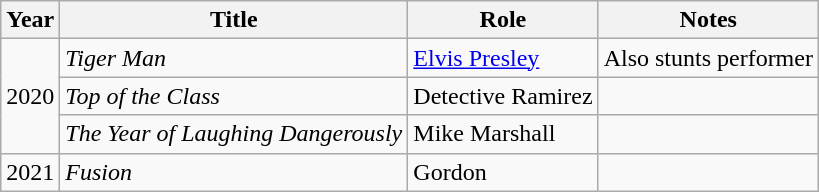<table class="wikitable">
<tr>
<th>Year</th>
<th>Title</th>
<th>Role</th>
<th>Notes</th>
</tr>
<tr>
<td rowspan="3">2020</td>
<td><em>Tiger Man</em></td>
<td><a href='#'>Elvis Presley</a></td>
<td>Also stunts performer</td>
</tr>
<tr>
<td><em>Top of the Class</em></td>
<td>Detective Ramirez</td>
<td></td>
</tr>
<tr>
<td><em>The Year of Laughing Dangerously</em></td>
<td>Mike Marshall</td>
<td></td>
</tr>
<tr>
<td>2021</td>
<td><em>Fusion</em></td>
<td>Gordon</td>
<td></td>
</tr>
</table>
